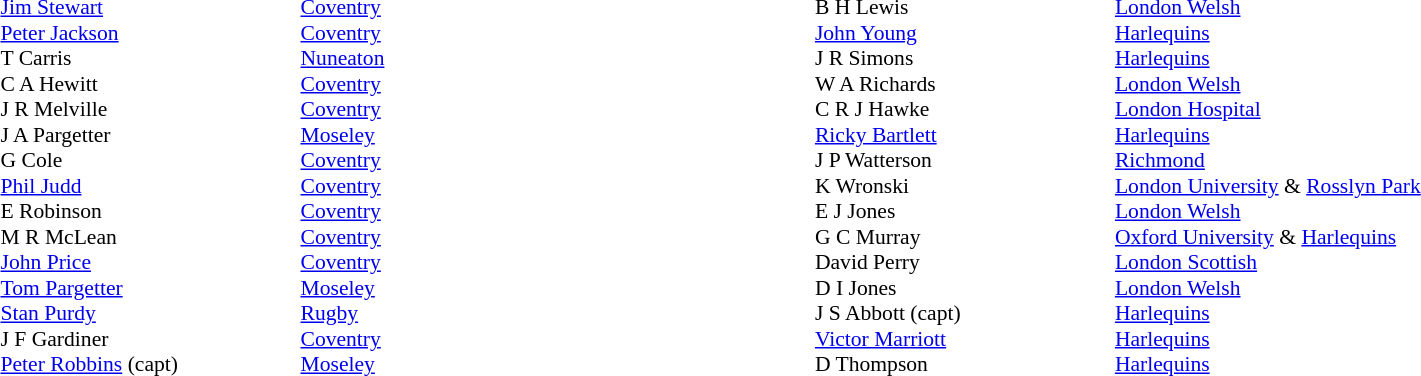<table width="80%">
<tr>
<td valign="top" width="50%"><br><table style="font-size: 90%" cellspacing="0" cellpadding="0">
<tr>
<th width="20"></th>
<th width="200"></th>
</tr>
<tr>
<td></td>
<td><a href='#'>Jim Stewart</a></td>
<td><a href='#'>Coventry</a></td>
</tr>
<tr>
<td></td>
<td><a href='#'>Peter Jackson</a></td>
<td><a href='#'>Coventry</a></td>
</tr>
<tr>
<td></td>
<td>T Carris</td>
<td><a href='#'>Nuneaton</a></td>
</tr>
<tr>
<td></td>
<td>C A Hewitt</td>
<td><a href='#'>Coventry</a></td>
</tr>
<tr>
<td></td>
<td>J R Melville</td>
<td><a href='#'>Coventry</a></td>
</tr>
<tr>
<td></td>
<td>J A Pargetter</td>
<td><a href='#'>Moseley</a></td>
</tr>
<tr>
<td></td>
<td>G Cole</td>
<td><a href='#'>Coventry</a></td>
</tr>
<tr>
<td></td>
<td><a href='#'>Phil Judd</a></td>
<td><a href='#'>Coventry</a></td>
</tr>
<tr>
<td></td>
<td>E Robinson</td>
<td><a href='#'>Coventry</a></td>
</tr>
<tr>
<td></td>
<td>M R McLean</td>
<td><a href='#'>Coventry</a></td>
</tr>
<tr>
<td></td>
<td><a href='#'>John Price</a></td>
<td><a href='#'>Coventry</a></td>
</tr>
<tr>
<td></td>
<td><a href='#'>Tom Pargetter</a></td>
<td><a href='#'>Moseley</a></td>
</tr>
<tr>
<td></td>
<td><a href='#'>Stan Purdy</a></td>
<td><a href='#'>Rugby</a></td>
</tr>
<tr>
<td></td>
<td>J F Gardiner</td>
<td><a href='#'>Coventry</a></td>
</tr>
<tr>
<td></td>
<td><a href='#'>Peter Robbins</a> (capt)</td>
<td><a href='#'>Moseley</a></td>
</tr>
<tr>
</tr>
</table>
</td>
<td valign="top" width="50%"><br><table style="font-size: 90%" cellspacing="0" cellpadding="0" align="center">
<tr>
<th width="20"></th>
<th width="200"></th>
</tr>
<tr>
<td></td>
<td>B H Lewis</td>
<td><a href='#'>London Welsh</a></td>
</tr>
<tr>
<td></td>
<td><a href='#'>John Young</a></td>
<td><a href='#'>Harlequins</a></td>
</tr>
<tr>
<td></td>
<td>J R Simons</td>
<td><a href='#'>Harlequins</a></td>
</tr>
<tr>
<td></td>
<td>W A Richards</td>
<td><a href='#'>London Welsh</a></td>
</tr>
<tr>
<td></td>
<td>C R J Hawke</td>
<td><a href='#'>London Hospital</a></td>
</tr>
<tr>
<td></td>
<td><a href='#'>Ricky Bartlett</a></td>
<td><a href='#'>Harlequins</a></td>
</tr>
<tr>
<td></td>
<td>J P Watterson</td>
<td><a href='#'>Richmond</a></td>
</tr>
<tr>
<td></td>
<td>K Wronski</td>
<td><a href='#'>London University</a> & <a href='#'>Rosslyn Park</a></td>
</tr>
<tr>
<td></td>
<td>E J Jones</td>
<td><a href='#'>London Welsh</a></td>
</tr>
<tr>
<td></td>
<td>G C Murray</td>
<td><a href='#'>Oxford University</a> &  <a href='#'>Harlequins</a></td>
</tr>
<tr>
<td></td>
<td>David Perry</td>
<td><a href='#'>London Scottish</a></td>
</tr>
<tr>
<td></td>
<td>D I Jones</td>
<td><a href='#'>London Welsh</a></td>
</tr>
<tr>
<td></td>
<td>J S Abbott (capt)</td>
<td><a href='#'>Harlequins</a></td>
</tr>
<tr>
<td></td>
<td><a href='#'>Victor Marriott</a></td>
<td><a href='#'>Harlequins</a></td>
</tr>
<tr>
<td></td>
<td>D Thompson</td>
<td><a href='#'>Harlequins</a></td>
</tr>
<tr>
</tr>
</table>
</td>
</tr>
</table>
